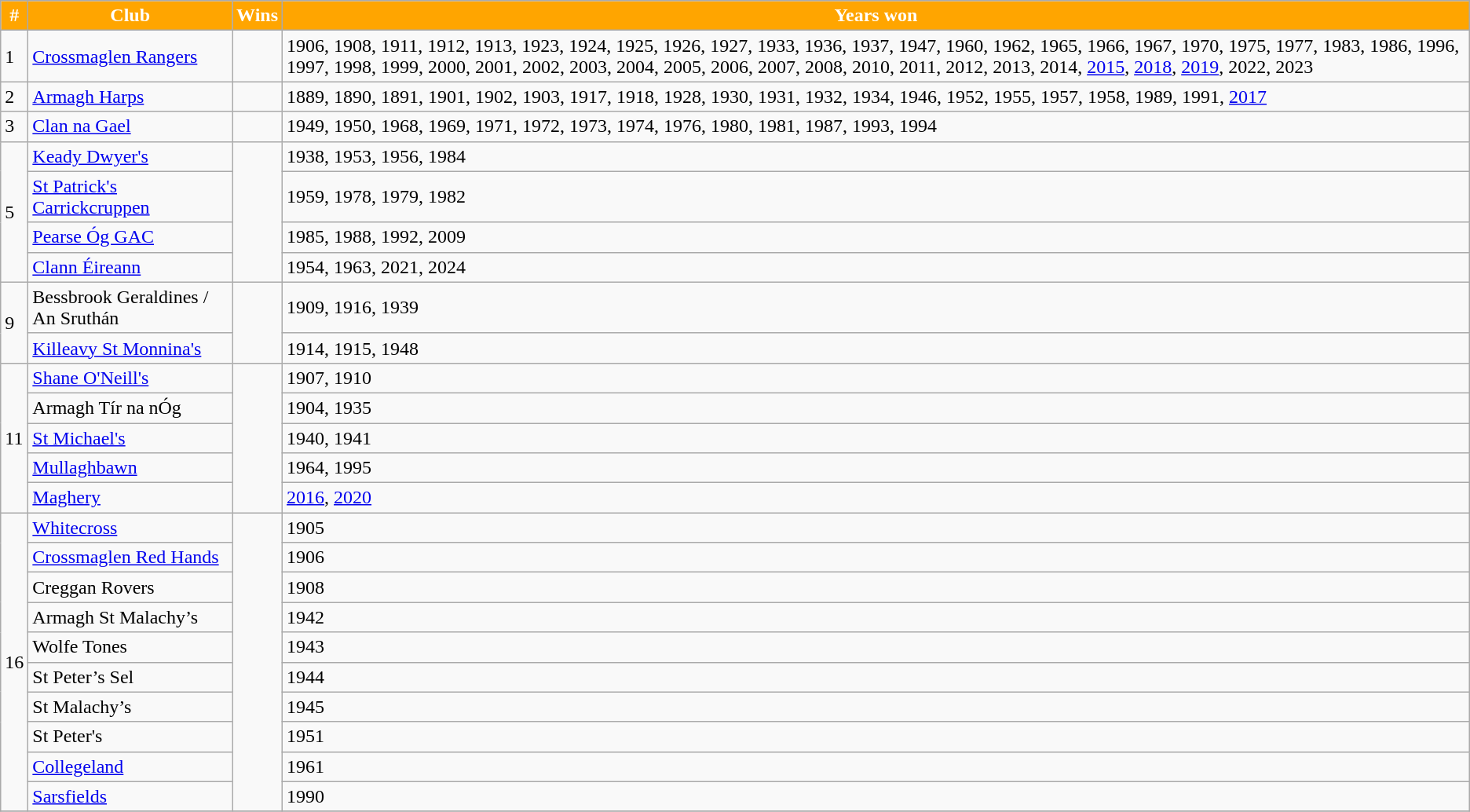<table class="wikitable">
<tr>
<th style="background:orange;color:white">#</th>
<th style="background:orange;color:white">Club</th>
<th style="background:orange;color:white">Wins</th>
<th style="background:orange;color:white">Years won</th>
</tr>
<tr>
<td>1</td>
<td> <a href='#'>Crossmaglen Rangers</a></td>
<td></td>
<td>1906, 1908, 1911, 1912, 1913, 1923, 1924, 1925, 1926, 1927, 1933, 1936, 1937, 1947, 1960, 1962, 1965, 1966, 1967, 1970, 1975, 1977, 1983, 1986, 1996, 1997, 1998, 1999, 2000, 2001, 2002, 2003, 2004, 2005, 2006, 2007, 2008, 2010, 2011, 2012, 2013, 2014, <a href='#'>2015</a>, <a href='#'>2018</a>, <a href='#'>2019</a>, 2022, 2023</td>
</tr>
<tr>
<td>2</td>
<td> <a href='#'>Armagh Harps</a></td>
<td></td>
<td>1889, 1890, 1891, 1901, 1902, 1903, 1917, 1918, 1928, 1930, 1931, 1932, 1934, 1946, 1952, 1955, 1957, 1958, 1989, 1991, <a href='#'>2017</a></td>
</tr>
<tr>
<td>3</td>
<td> <a href='#'>Clan na Gael</a></td>
<td></td>
<td>1949, 1950, 1968, 1969, 1971, 1972, 1973, 1974, 1976, 1980, 1981, 1987, 1993, 1994</td>
</tr>
<tr>
<td rowspan=4>5</td>
<td> <a href='#'>Keady Dwyer's</a></td>
<td rowspan=4></td>
<td>1938, 1953, 1956, 1984</td>
</tr>
<tr>
<td> <a href='#'>St Patrick's Carrickcruppen</a></td>
<td>1959, 1978, 1979, 1982</td>
</tr>
<tr>
<td> <a href='#'>Pearse Óg GAC</a></td>
<td>1985, 1988, 1992, 2009</td>
</tr>
<tr>
<td> <a href='#'>Clann Éireann</a></td>
<td>1954, 1963, 2021, 2024</td>
</tr>
<tr>
<td rowspan=2>9</td>
<td>Bessbrook Geraldines / An Sruthán</td>
<td rowspan=2></td>
<td>1909, 1916, 1939</td>
</tr>
<tr>
<td> <a href='#'>Killeavy St Monnina's</a></td>
<td>1914, 1915, 1948</td>
</tr>
<tr>
<td rowspan=5>11</td>
<td> <a href='#'>Shane O'Neill's</a></td>
<td rowspan=5></td>
<td>1907, 1910</td>
</tr>
<tr>
<td>Armagh Tír na nÓg</td>
<td>1904, 1935</td>
</tr>
<tr>
<td> <a href='#'>St Michael's</a></td>
<td>1940, 1941</td>
</tr>
<tr>
<td> <a href='#'>Mullaghbawn</a></td>
<td>1964, 1995</td>
</tr>
<tr>
<td> <a href='#'>Maghery</a></td>
<td><a href='#'>2016</a>, <a href='#'>2020</a></td>
</tr>
<tr>
<td rowspan=10>16</td>
<td> <a href='#'>Whitecross</a></td>
<td rowspan=10></td>
<td>1905</td>
</tr>
<tr>
<td><a href='#'>Crossmaglen Red Hands</a></td>
<td>1906</td>
</tr>
<tr>
<td>Creggan Rovers</td>
<td>1908</td>
</tr>
<tr>
<td>Armagh St Malachy’s</td>
<td>1942</td>
</tr>
<tr>
<td> Wolfe Tones</td>
<td>1943</td>
</tr>
<tr>
<td>St Peter’s Sel</td>
<td>1944</td>
</tr>
<tr>
<td>St Malachy’s</td>
<td>1945</td>
</tr>
<tr>
<td> St Peter's</td>
<td>1951</td>
</tr>
<tr>
<td> <a href='#'>Collegeland</a></td>
<td>1961</td>
</tr>
<tr>
<td> <a href='#'>Sarsfields</a></td>
<td>1990</td>
</tr>
<tr>
</tr>
</table>
